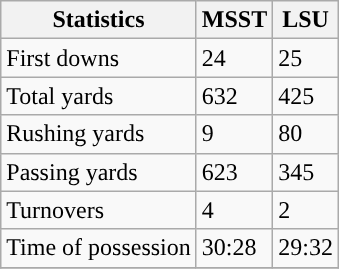<table class="wikitable">
<tr>
<th>Statistics</th>
<th>MSST</th>
<th>LSU</th>
</tr>
<tr>
<td>First downs</td>
<td>24</td>
<td>25</td>
</tr>
<tr>
<td>Total yards</td>
<td>632</td>
<td>425</td>
</tr>
<tr>
<td>Rushing yards</td>
<td>9</td>
<td>80</td>
</tr>
<tr>
<td>Passing yards</td>
<td>623</td>
<td>345</td>
</tr>
<tr>
<td>Turnovers</td>
<td>4</td>
<td>2</td>
</tr>
<tr>
<td>Time of possession</td>
<td>30:28</td>
<td>29:32</td>
</tr>
<tr>
</tr>
</table>
